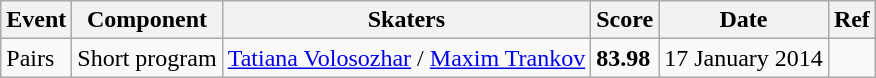<table class="wikitable sortable">
<tr>
<th>Event</th>
<th>Component</th>
<th>Skaters</th>
<th>Score</th>
<th>Date</th>
<th>Ref</th>
</tr>
<tr>
<td>Pairs</td>
<td>Short program</td>
<td> <a href='#'>Tatiana Volosozhar</a> / <a href='#'>Maxim Trankov</a></td>
<td><strong>83.98</strong></td>
<td>17 January 2014</td>
<td></td>
</tr>
</table>
